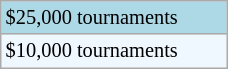<table class="wikitable" style="font-size:85%;" width=12%>
<tr bgcolor=lightblue>
<td>$25,000 tournaments</td>
</tr>
<tr bgcolor="#f0f8ff">
<td>$10,000 tournaments</td>
</tr>
</table>
